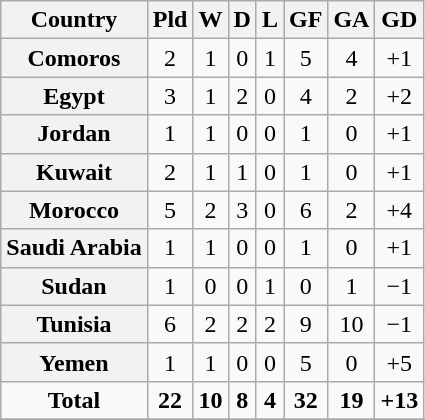<table class="wikitable plainrowheaders sortable" style="text-align:center">
<tr>
<th scope=col>Country</th>
<th scope=col>Pld</th>
<th scope=col>W</th>
<th scope=col>D</th>
<th scope=col>L</th>
<th scope=col>GF</th>
<th scope=col>GA</th>
<th scope=col>GD</th>
</tr>
<tr>
<th scope=row> Comoros</th>
<td>2</td>
<td>1</td>
<td>0</td>
<td>1</td>
<td>5</td>
<td>4</td>
<td>+1</td>
</tr>
<tr>
<th scope=row> Egypt</th>
<td>3</td>
<td>1</td>
<td>2</td>
<td>0</td>
<td>4</td>
<td>2</td>
<td>+2</td>
</tr>
<tr>
<th scope=row> Jordan</th>
<td>1</td>
<td>1</td>
<td>0</td>
<td>0</td>
<td>1</td>
<td>0</td>
<td>+1</td>
</tr>
<tr>
<th scope=row> Kuwait</th>
<td>2</td>
<td>1</td>
<td>1</td>
<td>0</td>
<td>1</td>
<td>0</td>
<td>+1</td>
</tr>
<tr>
<th scope=row> Morocco</th>
<td>5</td>
<td>2</td>
<td>3</td>
<td>0</td>
<td>6</td>
<td>2</td>
<td>+4</td>
</tr>
<tr>
<th scope=row> Saudi Arabia</th>
<td>1</td>
<td>1</td>
<td>0</td>
<td>0</td>
<td>1</td>
<td>0</td>
<td>+1</td>
</tr>
<tr>
<th scope=row> Sudan</th>
<td>1</td>
<td>0</td>
<td>0</td>
<td>1</td>
<td>0</td>
<td>1</td>
<td>−1</td>
</tr>
<tr>
<th scope=row> Tunisia</th>
<td>6</td>
<td>2</td>
<td>2</td>
<td>2</td>
<td>9</td>
<td>10</td>
<td>−1</td>
</tr>
<tr>
<th scope=row> Yemen</th>
<td>1</td>
<td>1</td>
<td>0</td>
<td>0</td>
<td>5</td>
<td>0</td>
<td>+5</td>
</tr>
<tr>
<td align-"center"><strong>Total</strong></td>
<td><strong>22</strong></td>
<td><strong>10</strong></td>
<td><strong>8</strong></td>
<td><strong>4</strong></td>
<td><strong>32</strong></td>
<td><strong>19</strong></td>
<td><strong>+13</strong></td>
</tr>
<tr>
</tr>
</table>
